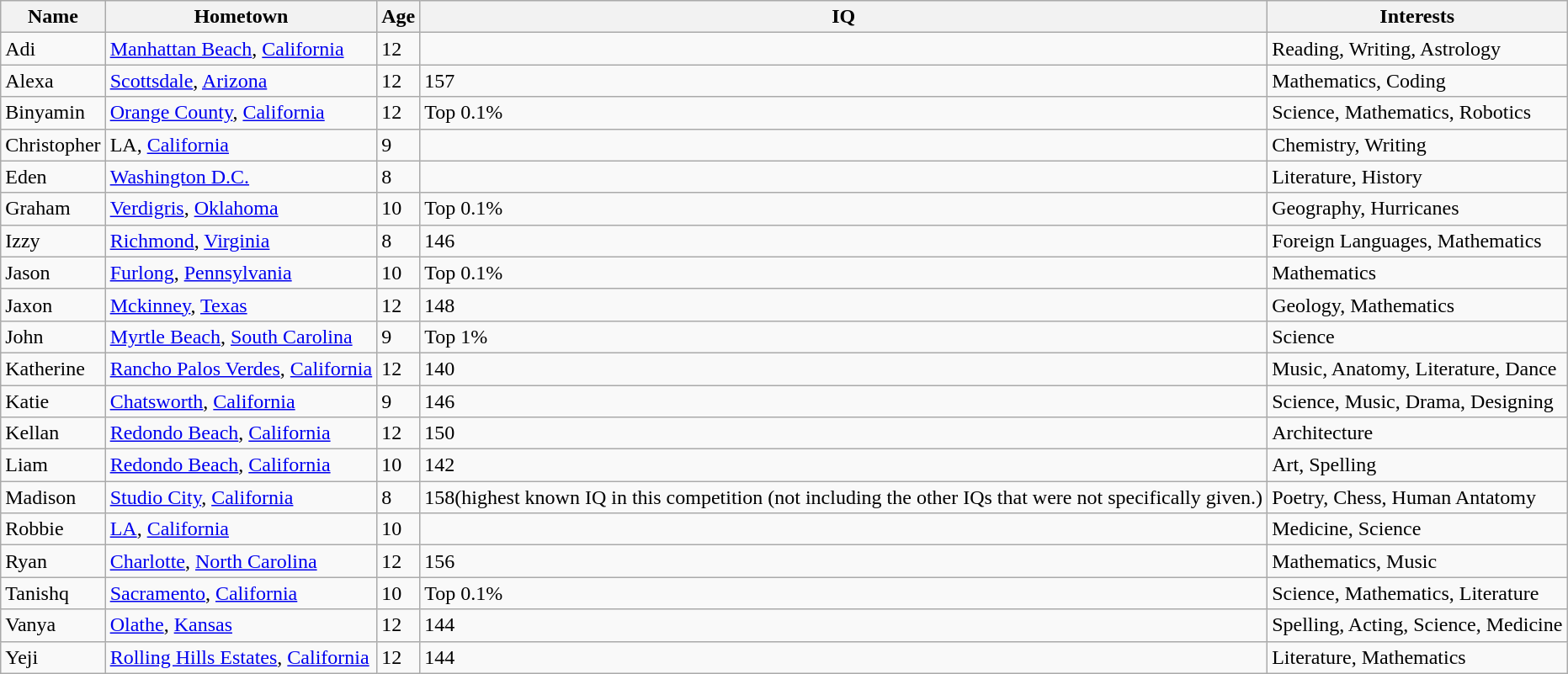<table class="wikitable sortable">
<tr>
<th>Name</th>
<th>Hometown</th>
<th>Age</th>
<th>IQ</th>
<th>Interests</th>
</tr>
<tr>
<td>Adi</td>
<td><a href='#'>Manhattan Beach</a>, <a href='#'>California</a></td>
<td>12</td>
<td></td>
<td>Reading, Writing, Astrology</td>
</tr>
<tr>
<td>Alexa</td>
<td><a href='#'>Scottsdale</a>, <a href='#'>Arizona</a></td>
<td>12</td>
<td>157</td>
<td>Mathematics, Coding</td>
</tr>
<tr>
<td>Binyamin</td>
<td><a href='#'>Orange County</a>, <a href='#'>California</a></td>
<td>12</td>
<td>Top 0.1%</td>
<td>Science, Mathematics, Robotics</td>
</tr>
<tr>
<td>Christopher</td>
<td>LA, <a href='#'>California</a></td>
<td>9</td>
<td></td>
<td>Chemistry, Writing</td>
</tr>
<tr>
<td>Eden</td>
<td><a href='#'>Washington D.C.</a></td>
<td>8</td>
<td></td>
<td>Literature, History</td>
</tr>
<tr>
<td>Graham</td>
<td><a href='#'>Verdigris</a>, <a href='#'>Oklahoma</a></td>
<td>10</td>
<td>Top 0.1%</td>
<td>Geography, Hurricanes</td>
</tr>
<tr>
<td>Izzy</td>
<td><a href='#'>Richmond</a>, <a href='#'>Virginia</a></td>
<td>8</td>
<td>146</td>
<td>Foreign Languages, Mathematics</td>
</tr>
<tr>
<td>Jason</td>
<td><a href='#'>Furlong</a>, <a href='#'>Pennsylvania</a></td>
<td>10</td>
<td>Top 0.1%</td>
<td>Mathematics</td>
</tr>
<tr>
<td>Jaxon</td>
<td><a href='#'>Mckinney</a>, <a href='#'>Texas</a></td>
<td>12</td>
<td>148</td>
<td>Geology, Mathematics</td>
</tr>
<tr>
<td>John</td>
<td><a href='#'>Myrtle Beach</a>, <a href='#'>South Carolina</a></td>
<td>9</td>
<td>Top 1%</td>
<td>Science</td>
</tr>
<tr>
<td>Katherine</td>
<td><a href='#'>Rancho Palos Verdes</a>, <a href='#'>California</a></td>
<td>12</td>
<td>140</td>
<td>Music, Anatomy, Literature, Dance</td>
</tr>
<tr>
<td>Katie</td>
<td><a href='#'>Chatsworth</a>, <a href='#'>California</a></td>
<td>9</td>
<td>146</td>
<td>Science, Music, Drama, Designing</td>
</tr>
<tr>
<td>Kellan</td>
<td><a href='#'>Redondo Beach</a>, <a href='#'>California</a></td>
<td>12</td>
<td>150</td>
<td>Architecture</td>
</tr>
<tr>
<td>Liam</td>
<td><a href='#'>Redondo Beach</a>, <a href='#'>California</a></td>
<td>10</td>
<td>142</td>
<td>Art, Spelling</td>
</tr>
<tr>
<td>Madison</td>
<td><a href='#'>Studio City</a>, <a href='#'>California</a></td>
<td>8</td>
<td>158(highest known IQ in this competition (not including the other IQs that were not specifically given.)</td>
<td>Poetry, Chess, Human Antatomy</td>
</tr>
<tr>
<td>Robbie</td>
<td><a href='#'>LA</a>, <a href='#'>California</a></td>
<td>10</td>
<td></td>
<td>Medicine, Science</td>
</tr>
<tr>
<td>Ryan</td>
<td><a href='#'>Charlotte</a>, <a href='#'>North Carolina</a></td>
<td>12</td>
<td>156</td>
<td>Mathematics, Music</td>
</tr>
<tr>
<td>Tanishq</td>
<td><a href='#'>Sacramento</a>, <a href='#'>California</a></td>
<td>10</td>
<td>Top 0.1%</td>
<td>Science, Mathematics, Literature</td>
</tr>
<tr>
<td>Vanya</td>
<td><a href='#'>Olathe</a>, <a href='#'>Kansas</a></td>
<td>12</td>
<td>144</td>
<td>Spelling, Acting, Science, Medicine</td>
</tr>
<tr>
<td>Yeji</td>
<td><a href='#'>Rolling Hills Estates</a>, <a href='#'>California</a></td>
<td>12</td>
<td>144</td>
<td>Literature, Mathematics</td>
</tr>
</table>
